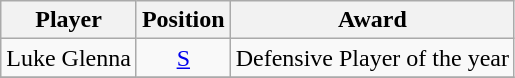<table class="wikitable">
<tr>
<th>Player</th>
<th>Position</th>
<th>Award</th>
</tr>
<tr>
<td align="center">Luke Glenna </td>
<td align="center"><a href='#'>S</a></td>
<td>Defensive Player of the year</td>
</tr>
<tr>
</tr>
</table>
